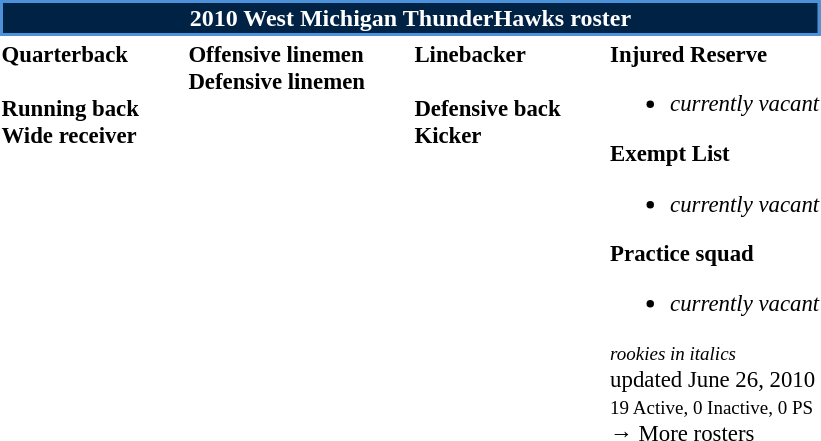<table class="toccolours" style="text-align: left;">
<tr>
<th colspan="7" style="background:#002244; border:2px solid #4B92DB; color:white; text-align:center;"><strong>2010 West Michigan ThunderHawks roster</strong></th>
</tr>
<tr>
<td style="font-size: 95%;" valign="top"><strong>Quarterback</strong><br>
<br><strong>Running back</strong>

<br><strong>Wide receiver</strong>


</td>
<td style="width: 25px;"></td>
<td style="font-size: 95%;" valign="top"><strong>Offensive linemen</strong><br><strong>Defensive linemen</strong>


</td>
<td style="width: 25px;"></td>
<td style="font-size: 95%;" valign="top"><strong>Linebacker</strong><br><br><strong>Defensive back</strong>




<br><strong>Kicker</strong>
</td>
<td style="width: 25px;"></td>
<td style="font-size: 95%;" valign="top"><strong>Injured Reserve</strong><br><ul><li><em>currently vacant</em></li></ul><strong>Exempt List</strong><ul><li><em>currently vacant</em></li></ul><strong>Practice squad</strong><ul><li><em>currently vacant</em></li></ul><small><em>rookies in italics</em></small><br>
<span></span> updated June 26, 2010<br>
<small>19 Active, 0 Inactive, 0 PS</small><br>→ More rosters</td>
</tr>
<tr>
</tr>
</table>
